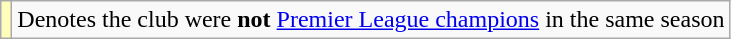<table class="wikitable plainrowheaders">
<tr>
<th scope="row" style="text-align:center; background:#ffb"></th>
<td>Denotes the club were <strong>not</strong> <a href='#'>Premier League champions</a> in the same season</td>
</tr>
</table>
